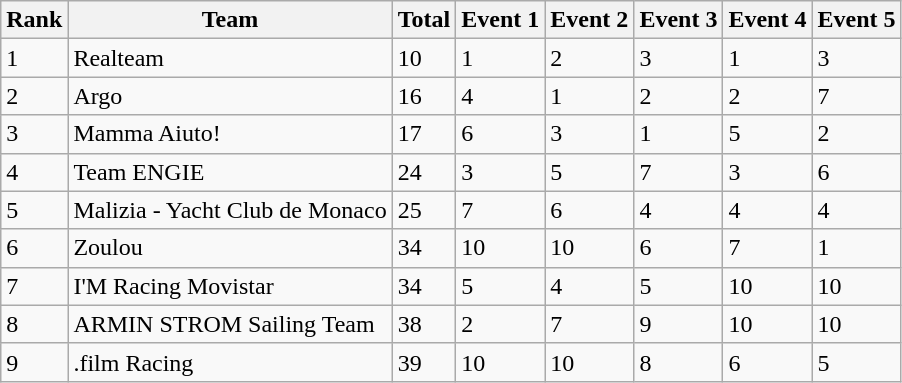<table class="wikitable">
<tr>
<th>Rank</th>
<th>Team</th>
<th>Total</th>
<th>Event 1</th>
<th>Event 2</th>
<th>Event 3</th>
<th>Event 4</th>
<th>Event 5</th>
</tr>
<tr>
<td>1</td>
<td>Realteam</td>
<td>10</td>
<td>1</td>
<td>2</td>
<td>3</td>
<td>1</td>
<td>3</td>
</tr>
<tr>
<td>2</td>
<td>Argo</td>
<td>16</td>
<td>4</td>
<td>1</td>
<td>2</td>
<td>2</td>
<td>7</td>
</tr>
<tr>
<td>3</td>
<td>Mamma Aiuto!</td>
<td>17</td>
<td>6</td>
<td>3</td>
<td>1</td>
<td>5</td>
<td>2</td>
</tr>
<tr>
<td>4</td>
<td>Team ENGIE</td>
<td>24</td>
<td>3</td>
<td>5</td>
<td>7</td>
<td>3</td>
<td>6</td>
</tr>
<tr>
<td>5</td>
<td>Malizia - Yacht Club de Monaco</td>
<td>25</td>
<td>7</td>
<td>6</td>
<td>4</td>
<td>4</td>
<td>4</td>
</tr>
<tr>
<td>6</td>
<td>Zoulou</td>
<td>34</td>
<td>10</td>
<td>10</td>
<td>6</td>
<td>7</td>
<td>1</td>
</tr>
<tr>
<td>7</td>
<td>I'M Racing Movistar</td>
<td>34</td>
<td>5</td>
<td>4</td>
<td>5</td>
<td>10</td>
<td>10</td>
</tr>
<tr>
<td>8</td>
<td>ARMIN STROM Sailing Team</td>
<td>38</td>
<td>2</td>
<td>7</td>
<td>9</td>
<td>10</td>
<td>10</td>
</tr>
<tr>
<td>9</td>
<td>.film Racing</td>
<td>39</td>
<td>10</td>
<td>10</td>
<td>8</td>
<td>6</td>
<td>5</td>
</tr>
</table>
